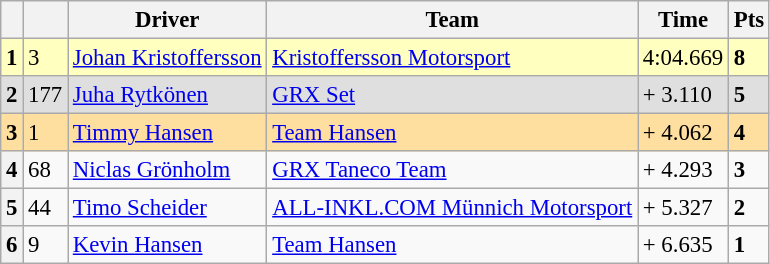<table class="wikitable" style="font-size:95%">
<tr>
<th></th>
<th></th>
<th>Driver</th>
<th>Team</th>
<th>Time</th>
<th>Pts</th>
</tr>
<tr>
<th style="background:#ffffbf;">1</th>
<td style="background:#ffffbf;">3</td>
<td style="background:#ffffbf;"> <a href='#'>Johan Kristoffersson</a></td>
<td style="background:#ffffbf;"><a href='#'>Kristoffersson Motorsport</a></td>
<td style="background:#ffffbf;">4:04.669</td>
<td style="background:#ffffbf;"><strong>8</strong></td>
</tr>
<tr>
<th style="background:#dfdfdf;">2</th>
<td style="background:#dfdfdf;">177</td>
<td style="background:#dfdfdf;"> <a href='#'>Juha Rytkönen</a></td>
<td style="background:#dfdfdf;"><a href='#'>GRX Set</a></td>
<td style="background:#dfdfdf;">+ 3.110</td>
<td style="background:#dfdfdf;"><strong>5</strong></td>
</tr>
<tr>
<th style="background:#ffdf9f;">3</th>
<td style="background:#ffdf9f;">1</td>
<td style="background:#ffdf9f;"> <a href='#'>Timmy Hansen</a></td>
<td style="background:#ffdf9f;"><a href='#'>Team Hansen</a></td>
<td style="background:#ffdf9f;">+ 4.062</td>
<td style="background:#ffdf9f;"><strong>4</strong></td>
</tr>
<tr>
<th>4</th>
<td>68</td>
<td> <a href='#'>Niclas Grönholm</a></td>
<td><a href='#'>GRX Taneco Team</a></td>
<td>+ 4.293</td>
<td><strong>3</strong></td>
</tr>
<tr>
<th>5</th>
<td>44</td>
<td> <a href='#'>Timo Scheider</a></td>
<td><a href='#'>ALL-INKL.COM Münnich Motorsport</a></td>
<td>+ 5.327</td>
<td><strong>2</strong></td>
</tr>
<tr>
<th>6</th>
<td>9</td>
<td> <a href='#'>Kevin Hansen</a></td>
<td><a href='#'>Team Hansen</a></td>
<td>+ 6.635</td>
<td><strong>1</strong></td>
</tr>
</table>
